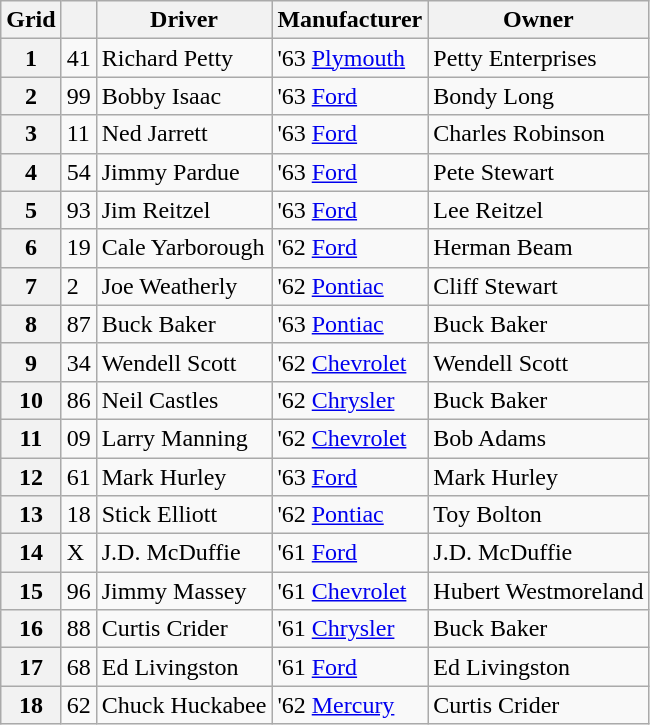<table class="wikitable">
<tr>
<th>Grid</th>
<th></th>
<th>Driver</th>
<th>Manufacturer</th>
<th>Owner</th>
</tr>
<tr>
<th>1</th>
<td>41</td>
<td>Richard Petty</td>
<td>'63 <a href='#'>Plymouth</a></td>
<td>Petty Enterprises</td>
</tr>
<tr>
<th>2</th>
<td>99</td>
<td>Bobby Isaac</td>
<td>'63 <a href='#'>Ford</a></td>
<td>Bondy Long</td>
</tr>
<tr>
<th>3</th>
<td>11</td>
<td>Ned Jarrett</td>
<td>'63 <a href='#'>Ford</a></td>
<td>Charles Robinson</td>
</tr>
<tr>
<th>4</th>
<td>54</td>
<td>Jimmy Pardue</td>
<td>'63 <a href='#'>Ford</a></td>
<td>Pete Stewart</td>
</tr>
<tr>
<th>5</th>
<td>93</td>
<td>Jim Reitzel</td>
<td>'63 <a href='#'>Ford</a></td>
<td>Lee Reitzel</td>
</tr>
<tr>
<th>6</th>
<td>19</td>
<td>Cale Yarborough</td>
<td>'62 <a href='#'>Ford</a></td>
<td>Herman Beam</td>
</tr>
<tr>
<th>7</th>
<td>2</td>
<td>Joe Weatherly</td>
<td>'62 <a href='#'>Pontiac</a></td>
<td>Cliff Stewart</td>
</tr>
<tr>
<th>8</th>
<td>87</td>
<td>Buck Baker</td>
<td>'63 <a href='#'>Pontiac</a></td>
<td>Buck Baker</td>
</tr>
<tr>
<th>9</th>
<td>34</td>
<td>Wendell Scott</td>
<td>'62 <a href='#'>Chevrolet</a></td>
<td>Wendell Scott</td>
</tr>
<tr>
<th>10</th>
<td>86</td>
<td>Neil Castles</td>
<td>'62 <a href='#'>Chrysler</a></td>
<td>Buck Baker</td>
</tr>
<tr>
<th>11</th>
<td>09</td>
<td>Larry Manning</td>
<td>'62 <a href='#'>Chevrolet</a></td>
<td>Bob Adams</td>
</tr>
<tr>
<th>12</th>
<td>61</td>
<td>Mark Hurley</td>
<td>'63 <a href='#'>Ford</a></td>
<td>Mark Hurley</td>
</tr>
<tr>
<th>13</th>
<td>18</td>
<td>Stick Elliott</td>
<td>'62 <a href='#'>Pontiac</a></td>
<td>Toy Bolton</td>
</tr>
<tr>
<th>14</th>
<td>X</td>
<td>J.D. McDuffie</td>
<td>'61 <a href='#'>Ford</a></td>
<td>J.D. McDuffie</td>
</tr>
<tr>
<th>15</th>
<td>96</td>
<td>Jimmy Massey</td>
<td>'61 <a href='#'>Chevrolet</a></td>
<td>Hubert Westmoreland</td>
</tr>
<tr>
<th>16</th>
<td>88</td>
<td>Curtis Crider</td>
<td>'61 <a href='#'>Chrysler</a></td>
<td>Buck Baker</td>
</tr>
<tr>
<th>17</th>
<td>68</td>
<td>Ed Livingston</td>
<td>'61 <a href='#'>Ford</a></td>
<td>Ed Livingston</td>
</tr>
<tr>
<th>18</th>
<td>62</td>
<td>Chuck Huckabee</td>
<td>'62 <a href='#'>Mercury</a></td>
<td>Curtis Crider</td>
</tr>
</table>
